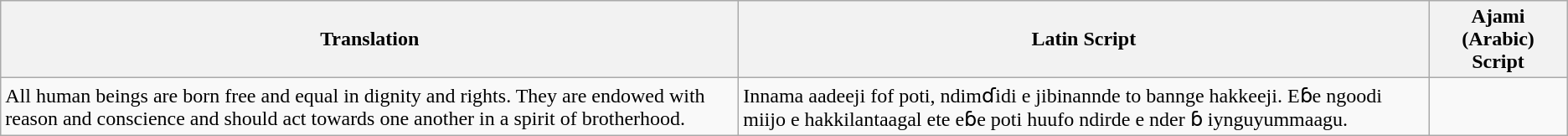<table class="wikitable">
<tr>
<th>Translation</th>
<th>Latin Script</th>
<th>Ajami (Arabic) Script</th>
</tr>
<tr>
<td>All human beings are born free and equal in dignity and rights. They are endowed with reason and conscience and should act towards one another in a spirit of brotherhood.</td>
<td>Innama aadeeji fof poti, ndimɗidi e jibinannde to bannge hakkeeji. Eɓe ngoodi miijo e hakkilantaagal ete eɓe poti huufo ndirde e nder ɓ iynguyummaagu.</td>
<td dir="rtl"></td>
</tr>
</table>
